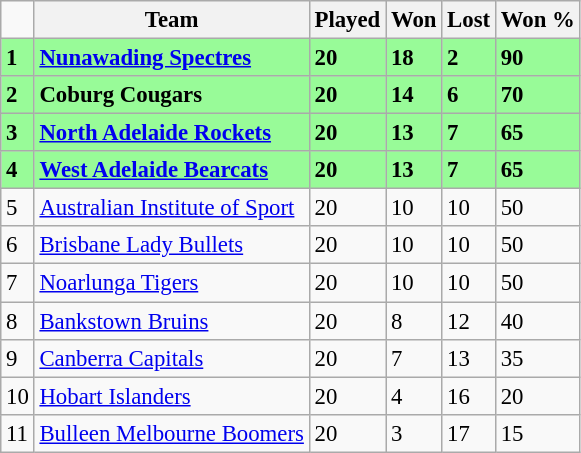<table class="wikitable" style="font-size:95%;">
<tr>
<td></td>
<th align=center><strong>Team</strong></th>
<th align=center><strong>Played</strong></th>
<th align=center><strong>Won</strong></th>
<th align=center><strong>Lost</strong></th>
<th align=center><strong>Won %</strong></th>
</tr>
<tr>
<td bgcolor="#98FB98"><strong>1</strong></td>
<td bgcolor="#98FB98"><strong><a href='#'>Nunawading Spectres</a></strong></td>
<td bgcolor="#98FB98"><strong>20</strong></td>
<td bgcolor="#98FB98"><strong>18</strong></td>
<td bgcolor="#98FB98"><strong>2</strong></td>
<td bgcolor="#98FB98"><strong>90</strong></td>
</tr>
<tr>
<td bgcolor="#98FB98"><strong>2</strong></td>
<td bgcolor="#98FB98"><strong>Coburg Cougars</strong></td>
<td bgcolor="#98FB98"><strong>20</strong></td>
<td bgcolor="#98FB98"><strong>14</strong></td>
<td bgcolor="#98FB98"><strong>6</strong></td>
<td bgcolor="#98FB98"><strong>70</strong></td>
</tr>
<tr>
<td bgcolor="#98FB98"><strong>3</strong></td>
<td bgcolor="#98FB98"><strong><a href='#'>North Adelaide Rockets</a></strong></td>
<td bgcolor="#98FB98"><strong>20</strong></td>
<td bgcolor="#98FB98"><strong>13</strong></td>
<td bgcolor="#98FB98"><strong>7</strong></td>
<td bgcolor="#98FB98"><strong>65</strong></td>
</tr>
<tr>
<td bgcolor="#98FB98"><strong>4</strong></td>
<td bgcolor="#98FB98"><strong><a href='#'>West Adelaide Bearcats</a></strong></td>
<td bgcolor="#98FB98"><strong>20</strong></td>
<td bgcolor="#98FB98"><strong>13</strong></td>
<td bgcolor="#98FB98"><strong>7</strong></td>
<td bgcolor="#98FB98"><strong>65</strong></td>
</tr>
<tr>
<td>5</td>
<td><a href='#'>Australian Institute of Sport</a></td>
<td>20</td>
<td>10</td>
<td>10</td>
<td>50</td>
</tr>
<tr>
<td>6</td>
<td><a href='#'>Brisbane Lady Bullets</a></td>
<td>20</td>
<td>10</td>
<td>10</td>
<td>50</td>
</tr>
<tr>
<td>7</td>
<td><a href='#'>Noarlunga Tigers</a></td>
<td>20</td>
<td>10</td>
<td>10</td>
<td>50</td>
</tr>
<tr>
<td>8</td>
<td><a href='#'>Bankstown Bruins</a></td>
<td>20</td>
<td>8</td>
<td>12</td>
<td>40</td>
</tr>
<tr>
<td>9</td>
<td><a href='#'>Canberra Capitals</a></td>
<td>20</td>
<td>7</td>
<td>13</td>
<td>35</td>
</tr>
<tr>
<td>10</td>
<td><a href='#'>Hobart Islanders</a></td>
<td>20</td>
<td>4</td>
<td>16</td>
<td>20</td>
</tr>
<tr>
<td>11</td>
<td><a href='#'>Bulleen Melbourne Boomers</a></td>
<td>20</td>
<td>3</td>
<td>17</td>
<td>15</td>
</tr>
</table>
